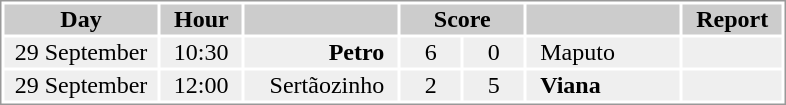<table border="0" style="border: 1px solid #999; background-color:#FFFFFF">
<tr align="center" bgcolor="#CCCCCC">
<th width="100">  Day  </th>
<th width="50">  Hour  </th>
<th width="100"></th>
<th colspan="2" width="80">Score</th>
<th width="100"></th>
<th>  Report  </th>
</tr>
<tr align="center" bgcolor="#EFEFEF">
<td>29 September</td>
<td>10:30</td>
<td align="right"><strong>Petro</strong>  </td>
<td>6</td>
<td>0</td>
<td align="left">  Maputo</td>
<td></td>
</tr>
<tr align="center" bgcolor="#EFEFEF">
<td>29 September</td>
<td>12:00</td>
<td align="right">Sertãozinho  </td>
<td>2</td>
<td>5</td>
<td align="left">  <strong>Viana</strong></td>
<td></td>
</tr>
</table>
